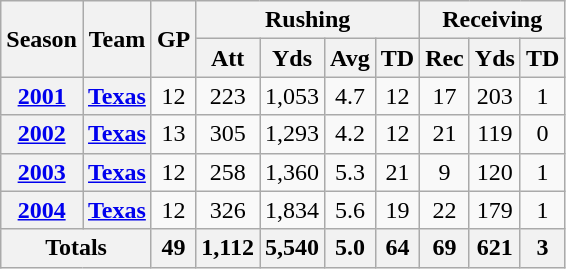<table class="wikitable" style="text-align:center;">
<tr>
<th rowspan="2">Season</th>
<th rowspan="2">Team</th>
<th rowspan="2">GP</th>
<th colspan="4">Rushing</th>
<th colspan="3">Receiving</th>
</tr>
<tr>
<th>Att</th>
<th>Yds</th>
<th>Avg</th>
<th>TD</th>
<th>Rec</th>
<th>Yds</th>
<th>TD</th>
</tr>
<tr>
<th><a href='#'>2001</a></th>
<th><a href='#'>Texas</a></th>
<td>12</td>
<td>223</td>
<td>1,053</td>
<td>4.7</td>
<td>12</td>
<td>17</td>
<td>203</td>
<td>1</td>
</tr>
<tr>
<th><a href='#'>2002</a></th>
<th><a href='#'>Texas</a></th>
<td>13</td>
<td>305</td>
<td>1,293</td>
<td>4.2</td>
<td>12</td>
<td>21</td>
<td>119</td>
<td>0</td>
</tr>
<tr>
<th><a href='#'>2003</a></th>
<th><a href='#'>Texas</a></th>
<td>12</td>
<td>258</td>
<td>1,360</td>
<td>5.3</td>
<td>21</td>
<td>9</td>
<td>120</td>
<td>1</td>
</tr>
<tr>
<th><a href='#'>2004</a></th>
<th><a href='#'>Texas</a></th>
<td>12</td>
<td>326</td>
<td>1,834</td>
<td>5.6</td>
<td>19</td>
<td>22</td>
<td>179</td>
<td>1</td>
</tr>
<tr>
<th colspan="2">Totals</th>
<th>49</th>
<th>1,112</th>
<th>5,540</th>
<th>5.0</th>
<th>64</th>
<th>69</th>
<th>621</th>
<th>3</th>
</tr>
</table>
